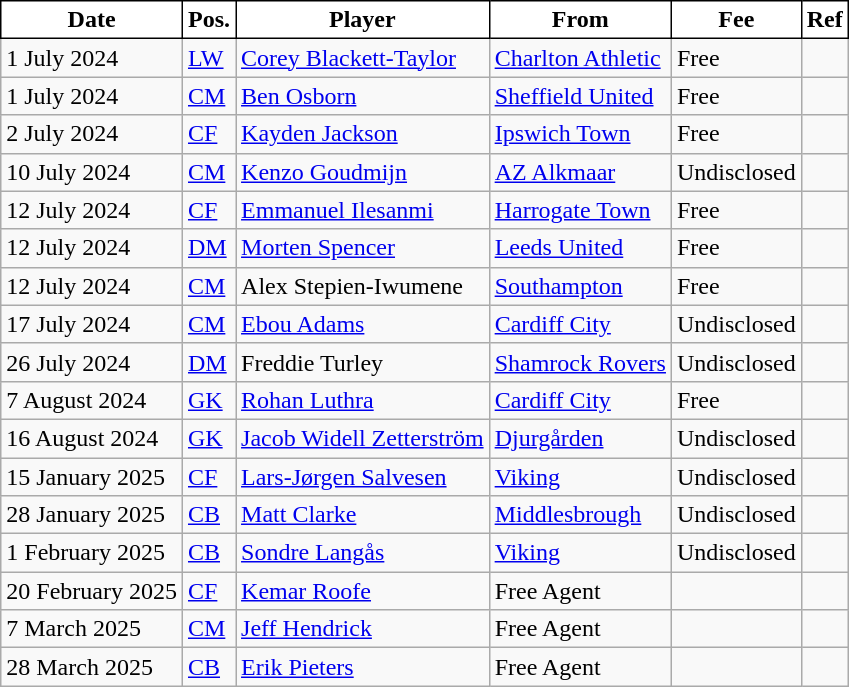<table class="wikitable plainrowheaders sortable">
<tr>
<th style="background:#ffffff;color:#000000;border:1px solid black;">Date</th>
<th style="background:#ffffff;color:#000000;border:1px solid black;">Pos.</th>
<th style="background:#ffffff;color:#000000;border:1px solid black;">Player</th>
<th style="background:#ffffff;color:#000000;border:1px solid black;">From</th>
<th style="background:#ffffff;color:#000000;border:1px solid black;">Fee</th>
<th style="background:#ffffff;color:#000000;border:1px solid black;">Ref</th>
</tr>
<tr>
<td>1 July 2024</td>
<td><a href='#'>LW</a></td>
<td> <a href='#'>Corey Blackett-Taylor</a></td>
<td> <a href='#'>Charlton Athletic</a></td>
<td>Free</td>
<td></td>
</tr>
<tr>
<td>1 July 2024</td>
<td><a href='#'>CM</a></td>
<td> <a href='#'>Ben Osborn</a></td>
<td> <a href='#'>Sheffield United</a></td>
<td>Free</td>
<td></td>
</tr>
<tr>
<td>2 July 2024</td>
<td><a href='#'>CF</a></td>
<td> <a href='#'>Kayden Jackson</a></td>
<td> <a href='#'>Ipswich Town</a></td>
<td>Free</td>
<td></td>
</tr>
<tr>
<td>10 July 2024</td>
<td><a href='#'>CM</a></td>
<td> <a href='#'>Kenzo Goudmijn</a></td>
<td> <a href='#'>AZ Alkmaar</a></td>
<td>Undisclosed</td>
<td></td>
</tr>
<tr>
<td>12 July 2024</td>
<td><a href='#'>CF</a></td>
<td> <a href='#'>Emmanuel Ilesanmi</a></td>
<td> <a href='#'>Harrogate Town</a></td>
<td>Free</td>
<td></td>
</tr>
<tr>
<td>12 July 2024</td>
<td><a href='#'>DM</a></td>
<td> <a href='#'>Morten Spencer</a></td>
<td> <a href='#'>Leeds United</a></td>
<td>Free</td>
<td></td>
</tr>
<tr>
<td>12 July 2024</td>
<td><a href='#'>CM</a></td>
<td> Alex Stepien-Iwumene</td>
<td> <a href='#'>Southampton</a></td>
<td>Free</td>
<td></td>
</tr>
<tr>
<td>17 July 2024</td>
<td><a href='#'>CM</a></td>
<td> <a href='#'>Ebou Adams</a></td>
<td> <a href='#'>Cardiff City</a></td>
<td>Undisclosed</td>
<td></td>
</tr>
<tr>
<td>26 July 2024</td>
<td><a href='#'>DM</a></td>
<td> Freddie Turley</td>
<td> <a href='#'>Shamrock Rovers</a></td>
<td>Undisclosed</td>
<td></td>
</tr>
<tr>
<td>7 August 2024</td>
<td><a href='#'>GK</a></td>
<td> <a href='#'>Rohan Luthra</a></td>
<td> <a href='#'>Cardiff City</a></td>
<td>Free</td>
<td></td>
</tr>
<tr>
<td>16 August 2024</td>
<td><a href='#'>GK</a></td>
<td> <a href='#'>Jacob Widell Zetterström</a></td>
<td> <a href='#'>Djurgården</a></td>
<td>Undisclosed</td>
<td></td>
</tr>
<tr>
<td>15 January 2025</td>
<td><a href='#'>CF</a></td>
<td> <a href='#'>Lars-Jørgen Salvesen</a></td>
<td> <a href='#'>Viking</a></td>
<td>Undisclosed</td>
<td></td>
</tr>
<tr>
<td>28 January 2025</td>
<td><a href='#'>CB</a></td>
<td> <a href='#'>Matt Clarke</a></td>
<td> <a href='#'>Middlesbrough</a></td>
<td>Undisclosed</td>
<td></td>
</tr>
<tr>
<td>1 February 2025</td>
<td><a href='#'>CB</a></td>
<td> <a href='#'>Sondre Langås</a></td>
<td> <a href='#'>Viking</a></td>
<td>Undisclosed</td>
<td></td>
</tr>
<tr>
<td>20 February 2025</td>
<td><a href='#'>CF</a></td>
<td> <a href='#'>Kemar Roofe</a></td>
<td>Free Agent</td>
<td></td>
<td></td>
</tr>
<tr>
<td>7 March 2025</td>
<td><a href='#'>CM</a></td>
<td> <a href='#'>Jeff Hendrick</a></td>
<td>Free Agent</td>
<td></td>
<td></td>
</tr>
<tr>
<td>28 March 2025</td>
<td><a href='#'>CB</a></td>
<td> <a href='#'>Erik Pieters</a></td>
<td>Free Agent</td>
<td></td>
<td></td>
</tr>
</table>
